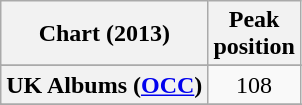<table class="wikitable plainrowheaders sortable">
<tr>
<th scope="col">Chart (2013)</th>
<th scope="col">Peak<br>position</th>
</tr>
<tr>
</tr>
<tr>
<th scope="row">UK Albums (<a href='#'>OCC</a>)</th>
<td style="text-align:center">108</td>
</tr>
<tr>
</tr>
<tr>
</tr>
<tr>
</tr>
</table>
